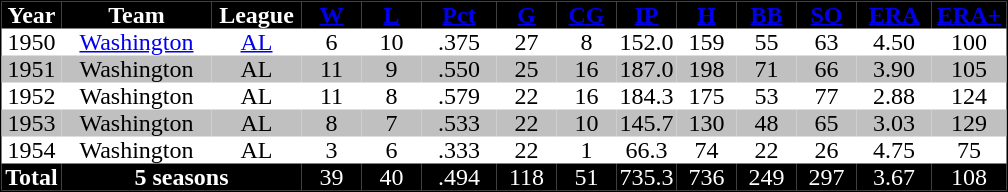<table cellspacing="0" cellpadding="0" align="center" style="border: 1px black solid;">
<tr style="background-color:black; color:white; text-align:center;">
<td width="40"><strong>Year</strong></td>
<td width="100"><strong>Team</strong></td>
<td width="60"><strong>League</strong></td>
<td width="40"><strong><span><a href='#'>W</a></span></strong></td>
<td width="40"><strong><span><a href='#'>L</a></span></strong></td>
<td width="50"><strong><span><a href='#'>Pct</a></span></strong></td>
<td width="40"><strong><span><a href='#'>G</a></span></strong></td>
<td width="40"><strong><span><a href='#'>CG</a></span></strong></td>
<td width="40"><strong><span><a href='#'>IP</a></span></strong></td>
<td width="40"><strong><span><a href='#'>H</a></span></strong></td>
<td width="40"><strong><span><a href='#'>BB</a></span></strong></td>
<td width="40"><strong><span><a href='#'>SO</a></span></strong></td>
<td width="50"><strong><span><a href='#'>ERA</a></span></strong></td>
<td width="50"><strong><span><a href='#'>ERA+</a></span></strong></td>
</tr>
<tr style="text-align:center;">
<td>1950</td>
<td><a href='#'>Washington</a></td>
<td><a href='#'>AL</a></td>
<td>6</td>
<td>10</td>
<td>.375</td>
<td>27</td>
<td>8</td>
<td>152.0</td>
<td>159</td>
<td>55</td>
<td>63</td>
<td>4.50</td>
<td>100</td>
</tr>
<tr style="background-color:silver; text-align:center;">
<td>1951</td>
<td>Washington</td>
<td>AL</td>
<td>11</td>
<td>9</td>
<td>.550</td>
<td>25</td>
<td>16</td>
<td>187.0</td>
<td>198</td>
<td>71</td>
<td>66</td>
<td>3.90</td>
<td>105</td>
</tr>
<tr style="text-align:center;">
<td>1952</td>
<td>Washington</td>
<td>AL</td>
<td>11</td>
<td>8</td>
<td>.579</td>
<td>22</td>
<td>16</td>
<td>184.3</td>
<td>175</td>
<td>53</td>
<td>77</td>
<td>2.88</td>
<td>124</td>
</tr>
<tr style="background-color:silver; text-align:center;">
<td>1953</td>
<td>Washington</td>
<td>AL</td>
<td>8</td>
<td>7</td>
<td>.533</td>
<td>22</td>
<td>10</td>
<td>145.7</td>
<td>130</td>
<td>48</td>
<td>65</td>
<td>3.03</td>
<td>129</td>
</tr>
<tr style="text-align:center;">
<td>1954</td>
<td>Washington</td>
<td>AL</td>
<td>3</td>
<td>6</td>
<td>.333</td>
<td>22</td>
<td>1</td>
<td>66.3</td>
<td>74</td>
<td>22</td>
<td>26</td>
<td>4.75</td>
<td>75</td>
</tr>
<tr style="background-color:black; color:white; text-align:center;">
<td><strong>Total</strong></td>
<td colspan="2"><strong>5 seasons</strong></td>
<td>39</td>
<td>40</td>
<td>.494</td>
<td>118</td>
<td>51</td>
<td>735.3</td>
<td>736</td>
<td>249</td>
<td>297</td>
<td>3.67</td>
<td>108</td>
</tr>
<tr>
</tr>
</table>
